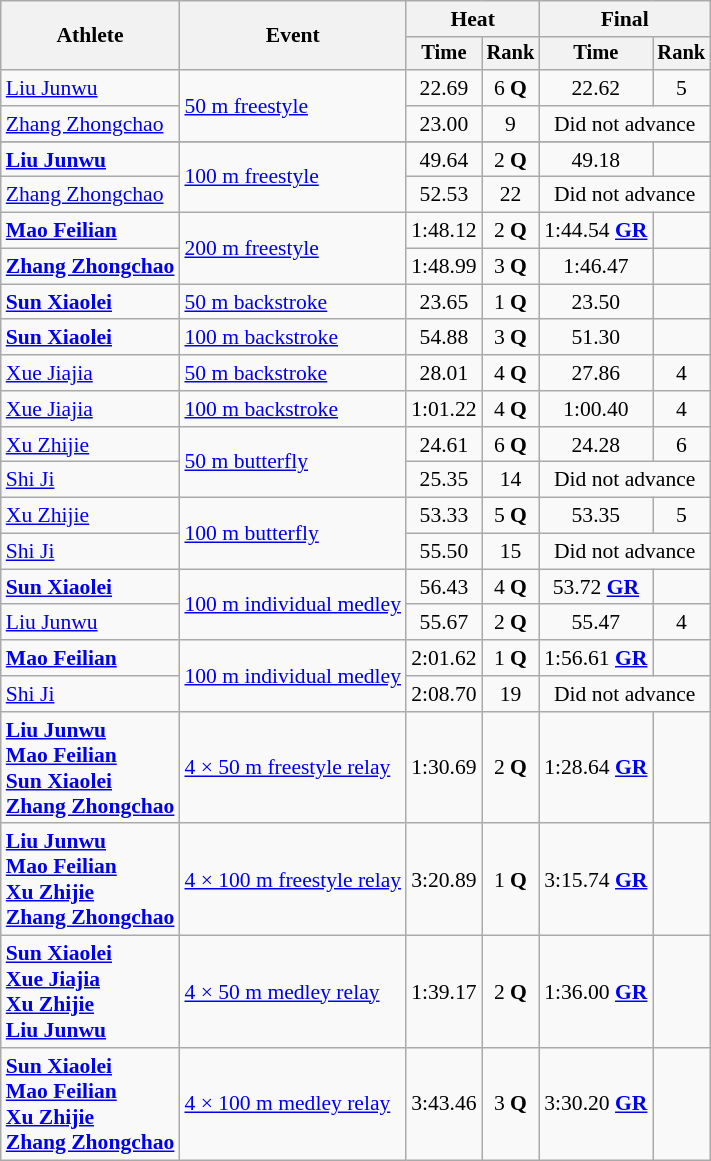<table class=wikitable style="font-size:90%">
<tr>
<th rowspan="2">Athlete</th>
<th rowspan="2">Event</th>
<th colspan="2">Heat</th>
<th colspan="2">Final</th>
</tr>
<tr style="font-size:95%">
<th>Time</th>
<th>Rank</th>
<th>Time</th>
<th>Rank</th>
</tr>
<tr align=center>
<td align=left><a href='#'>Liu Junwu</a></td>
<td align=left rowspan=2><a href='#'>50 m freestyle</a></td>
<td>22.69</td>
<td>6 <strong>Q</strong></td>
<td>22.62</td>
<td>5</td>
</tr>
<tr align=center>
<td align=left><a href='#'>Zhang Zhongchao</a></td>
<td>23.00</td>
<td>9</td>
<td colspan=2>Did not advance</td>
</tr>
<tr>
</tr>
<tr align=center>
<td align=left><strong><a href='#'>Liu Junwu</a></strong></td>
<td align=left rowspan=2><a href='#'>100 m freestyle</a></td>
<td>49.64</td>
<td>2 <strong>Q</strong></td>
<td>49.18</td>
<td></td>
</tr>
<tr align=center>
<td align=left><a href='#'>Zhang Zhongchao</a></td>
<td>52.53</td>
<td>22</td>
<td colspan=2>Did not advance</td>
</tr>
<tr align=center>
<td align=left><strong><a href='#'>Mao Feilian</a></strong></td>
<td align=left rowspan=2><a href='#'>200 m freestyle</a></td>
<td>1:48.12</td>
<td>2 <strong>Q</strong></td>
<td>1:44.54 <strong><a href='#'>GR</a></strong></td>
<td></td>
</tr>
<tr align=center>
<td align=left><strong><a href='#'>Zhang Zhongchao</a></strong></td>
<td>1:48.99</td>
<td>3 <strong>Q</strong></td>
<td>1:46.47</td>
<td></td>
</tr>
<tr align=center>
<td align=left><strong><a href='#'>Sun Xiaolei</a></strong></td>
<td align=left><a href='#'>50 m backstroke</a></td>
<td>23.65</td>
<td>1 <strong>Q</strong></td>
<td>23.50</td>
<td></td>
</tr>
<tr align=center>
<td align=left><strong><a href='#'>Sun Xiaolei</a></strong></td>
<td align=left><a href='#'>100 m backstroke</a></td>
<td>54.88</td>
<td>3 <strong>Q</strong></td>
<td>51.30</td>
<td></td>
</tr>
<tr align=center>
<td align=left><a href='#'>Xue Jiajia</a></td>
<td align=left><a href='#'>50 m backstroke</a></td>
<td>28.01</td>
<td>4 <strong>Q</strong></td>
<td>27.86</td>
<td>4</td>
</tr>
<tr align=center>
<td align=left><a href='#'>Xue Jiajia</a></td>
<td align=left><a href='#'>100 m backstroke</a></td>
<td>1:01.22</td>
<td>4 <strong>Q</strong></td>
<td>1:00.40</td>
<td>4</td>
</tr>
<tr align=center>
<td align=left><a href='#'>Xu Zhijie</a></td>
<td align=left rowspan=2><a href='#'>50 m butterfly</a></td>
<td>24.61</td>
<td>6 <strong>Q</strong></td>
<td>24.28</td>
<td>6</td>
</tr>
<tr align=center>
<td align=left><a href='#'>Shi Ji</a></td>
<td>25.35</td>
<td>14</td>
<td colspan=2>Did not advance</td>
</tr>
<tr align=center>
<td align=left><a href='#'>Xu Zhijie</a></td>
<td align=left rowspan=2><a href='#'>100 m butterfly</a></td>
<td>53.33</td>
<td>5 <strong>Q</strong></td>
<td>53.35</td>
<td>5</td>
</tr>
<tr align=center>
<td align=left><a href='#'>Shi Ji</a></td>
<td>55.50</td>
<td>15</td>
<td colspan=2>Did not advance</td>
</tr>
<tr align=center>
<td align=left><strong><a href='#'>Sun Xiaolei</a></strong></td>
<td align=left rowspan=2><a href='#'>100 m individual medley</a></td>
<td>56.43</td>
<td>4 <strong>Q</strong></td>
<td>53.72 <strong><a href='#'>GR</a></strong></td>
<td></td>
</tr>
<tr align=center>
<td align=left><a href='#'>Liu Junwu</a></td>
<td>55.67</td>
<td>2 <strong>Q</strong></td>
<td>55.47</td>
<td>4</td>
</tr>
<tr align=center>
<td align=left><strong><a href='#'>Mao Feilian</a></strong></td>
<td align=left rowspan=2><a href='#'>100 m individual medley</a></td>
<td>2:01.62</td>
<td>1 <strong>Q</strong></td>
<td>1:56.61 <strong><a href='#'>GR</a></strong></td>
<td></td>
</tr>
<tr align=center>
<td align=left><a href='#'>Shi Ji</a></td>
<td>2:08.70</td>
<td>19</td>
<td colspan=2>Did not advance</td>
</tr>
<tr align=center>
<td align=left><strong><a href='#'>Liu Junwu</a><br><a href='#'>Mao Feilian</a><br><a href='#'>Sun Xiaolei</a><br><a href='#'>Zhang Zhongchao</a></strong></td>
<td align=left><a href='#'>4 × 50 m freestyle relay</a></td>
<td>1:30.69</td>
<td>2 <strong>Q</strong></td>
<td>1:28.64 <strong><a href='#'>GR</a></strong></td>
<td></td>
</tr>
<tr align=center>
<td align=left><strong><a href='#'>Liu Junwu</a><br><a href='#'>Mao Feilian</a><br><a href='#'>Xu Zhijie</a><br><a href='#'>Zhang Zhongchao</a></strong></td>
<td align=left><a href='#'>4 × 100 m freestyle relay</a></td>
<td>3:20.89</td>
<td>1 <strong>Q</strong></td>
<td>3:15.74 <strong><a href='#'>GR</a></strong></td>
<td></td>
</tr>
<tr align=center>
<td align=left><strong><a href='#'>Sun Xiaolei</a><br><a href='#'>Xue Jiajia</a><br><a href='#'>Xu Zhijie</a><br><a href='#'>Liu Junwu</a></strong></td>
<td align=left><a href='#'>4 × 50 m medley relay</a></td>
<td>1:39.17</td>
<td>2 <strong>Q</strong></td>
<td>1:36.00 <strong><a href='#'>GR</a></strong></td>
<td></td>
</tr>
<tr align=center>
<td align=left><strong><a href='#'>Sun Xiaolei</a><br><a href='#'>Mao Feilian</a><br><a href='#'>Xu Zhijie</a><br><a href='#'>Zhang Zhongchao</a></strong></td>
<td align=left><a href='#'>4 × 100 m medley relay</a></td>
<td>3:43.46</td>
<td>3 <strong>Q</strong></td>
<td>3:30.20 <strong><a href='#'>GR</a></strong></td>
<td></td>
</tr>
</table>
